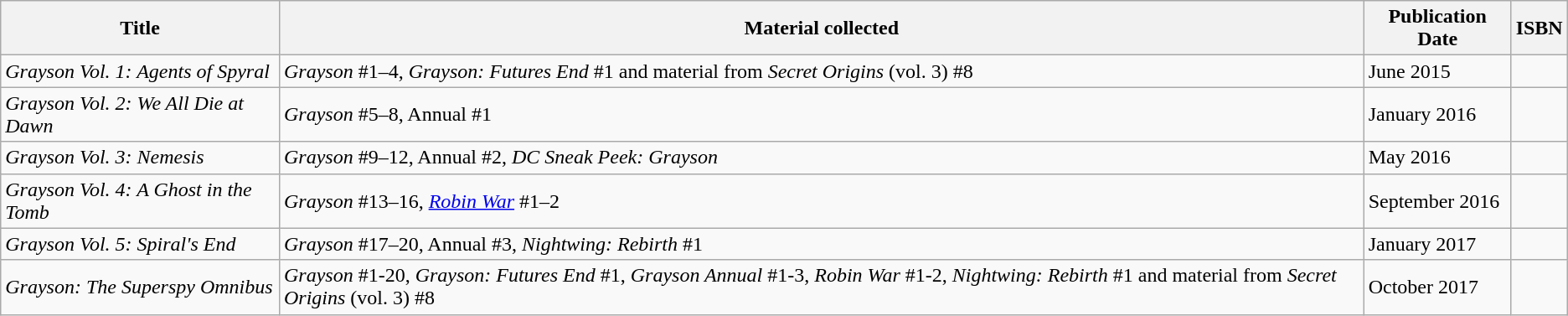<table class="wikitable">
<tr>
<th>Title</th>
<th>Material collected</th>
<th>Publication Date</th>
<th>ISBN</th>
</tr>
<tr>
<td><em>Grayson Vol. 1: Agents of Spyral</em></td>
<td><em>Grayson</em> #1–4, <em>Grayson: Futures End</em> #1 and material from <em>Secret Origins</em> (vol. 3) #8</td>
<td>June 2015</td>
<td></td>
</tr>
<tr>
<td><em>Grayson Vol. 2: We All Die at Dawn</em></td>
<td><em>Grayson</em> #5–8, Annual #1</td>
<td>January 2016</td>
<td></td>
</tr>
<tr>
<td><em>Grayson Vol. 3: Nemesis</em></td>
<td><em>Grayson</em> #9–12, Annual #2, <em>DC Sneak Peek: Grayson</em></td>
<td>May 2016</td>
<td></td>
</tr>
<tr>
<td><em>Grayson Vol. 4: A Ghost in the Tomb</em></td>
<td><em>Grayson</em> #13–16, <em><a href='#'>Robin War</a></em> #1–2</td>
<td>September 2016</td>
<td></td>
</tr>
<tr>
<td><em>Grayson Vol. 5: Spiral's End</em></td>
<td><em>Grayson</em> #17–20, Annual #3, <em>Nightwing: Rebirth</em> #1</td>
<td>January 2017</td>
<td></td>
</tr>
<tr>
<td><em>Grayson: The Superspy Omnibus</em></td>
<td><em>Grayson</em> #1-20, <em>Grayson: Futures End</em> #1, <em>Grayson Annual</em> #1-3, <em>Robin War</em> #1-2, <em>Nightwing: Rebirth</em> #1 and material from <em>Secret Origins</em> (vol. 3) #8</td>
<td>October 2017</td>
<td></td>
</tr>
</table>
